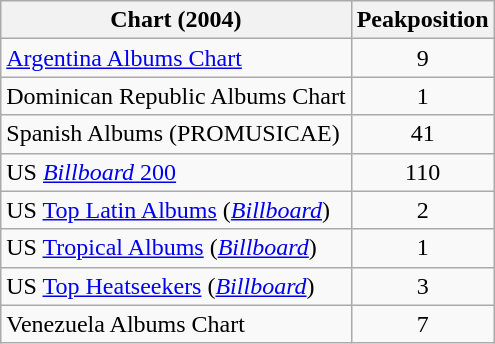<table class="wikitable">
<tr>
<th>Chart (2004)</th>
<th>Peakposition</th>
</tr>
<tr>
<td><a href='#'>Argentina Albums Chart</a></td>
<td align="center">9</td>
</tr>
<tr>
<td>Dominican Republic Albums Chart</td>
<td align="center">1</td>
</tr>
<tr>
<td>Spanish Albums (PROMUSICAE)</td>
<td align="center">41</td>
</tr>
<tr>
<td>US <a href='#'><em>Billboard</em> 200</a></td>
<td align="center">110</td>
</tr>
<tr>
<td>US <a href='#'>Top Latin Albums</a> (<a href='#'><em>Billboard</em></a>)</td>
<td align="center">2</td>
</tr>
<tr>
<td>US <a href='#'>Tropical Albums</a> (<a href='#'><em>Billboard</em></a>)</td>
<td align="center">1</td>
</tr>
<tr>
<td>US <a href='#'>Top Heatseekers</a> (<a href='#'><em>Billboard</em></a>)</td>
<td align="center">3</td>
</tr>
<tr>
<td>Venezuela Albums Chart</td>
<td align="center">7</td>
</tr>
</table>
